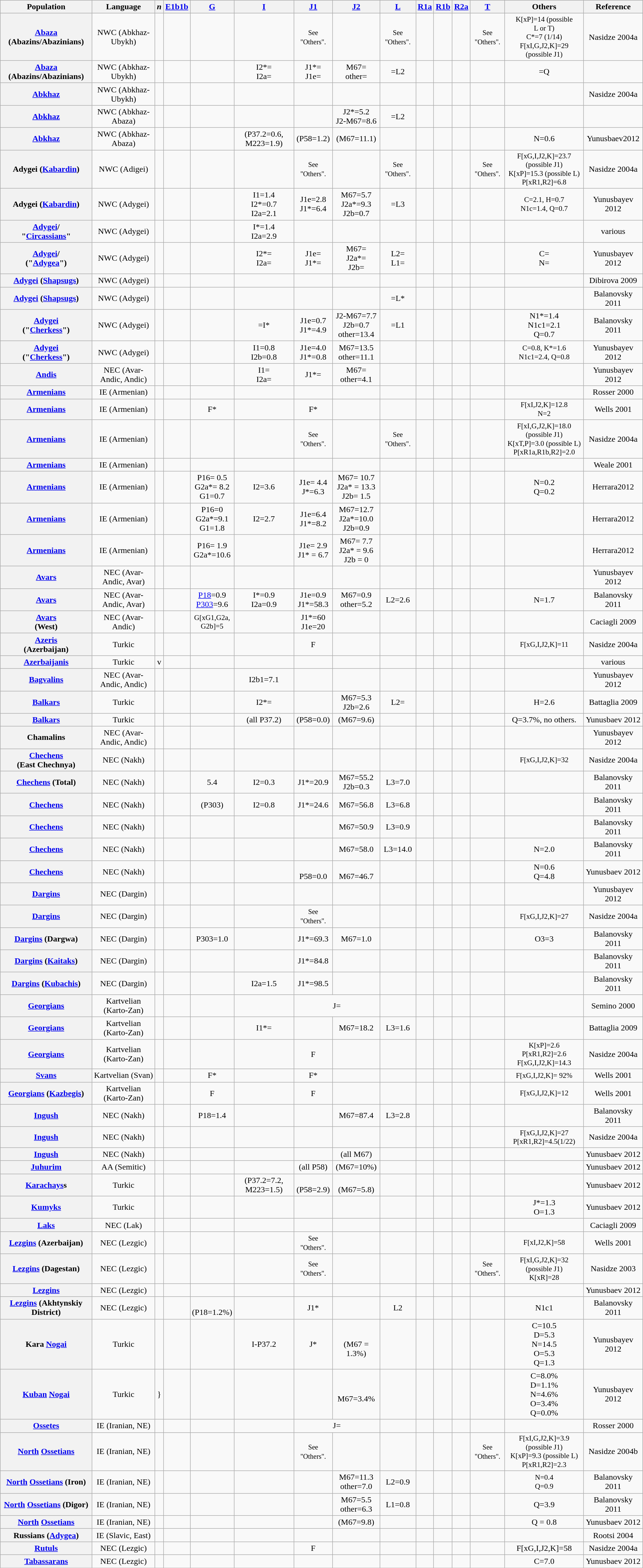<table class="wikitable sortable" style="text-align:center; font-size: 100%">
<tr>
<th>Population</th>
<th>Language</th>
<th><em>n</em></th>
<th><a href='#'>E1b1b</a></th>
<th><a href='#'>G</a></th>
<th><a href='#'><span>I</span></a></th>
<th><a href='#'>J1</a></th>
<th><a href='#'>J2</a></th>
<th><a href='#'>L</a></th>
<th><a href='#'>R1a</a></th>
<th><a href='#'>R1b</a></th>
<th><a href='#'>R2a</a></th>
<th><a href='#'>T</a></th>
<th>Others</th>
<th>Reference</th>
</tr>
<tr>
<th><a href='#'>Abaza</a> (Abazins/Abazinians)</th>
<td>NWC (Abkhaz-Ubykh)</td>
<td></td>
<td></td>
<td></td>
<td></td>
<td><small>See "Others".</small></td>
<td></td>
<td><small>See "Others".</small></td>
<td></td>
<td></td>
<td></td>
<td><small>See "Others".</small></td>
<td style="font-size:88%;">K[xP]=14 (possible<br> L or T)<br>C*=7 (1/14)<br>F[xI,G,J2,K]=29 (possible J1)</td>
<td>Nasidze 2004a</td>
</tr>
<tr>
<th><a href='#'>Abaza</a> (Abazins/Abazinians)</th>
<td>NWC (Abkhaz-Ubykh)</td>
<td></td>
<td></td>
<td></td>
<td>I2*=<br>I2a=</td>
<td>J1*=<br>J1e=</td>
<td>M67=<br>other=</td>
<td>=L2</td>
<td></td>
<td></td>
<td></td>
<td></td>
<td>=Q</td>
<td></td>
</tr>
<tr>
<th><a href='#'>Abkhaz</a></th>
<td>NWC (Abkhaz-Ubykh)</td>
<td></td>
<td></td>
<td></td>
<td></td>
<td></td>
<td></td>
<td></td>
<td></td>
<td></td>
<td></td>
<td></td>
<td></td>
<td>Nasidze 2004a</td>
</tr>
<tr>
<th><a href='#'>Abkhaz</a></th>
<td>NWC (Abkhaz-Abaza)</td>
<td></td>
<td></td>
<td></td>
<td></td>
<td></td>
<td>J2*=5.2<br>J2-M67=8.6</td>
<td>=L2</td>
<td></td>
<td></td>
<td></td>
<td></td>
<td></td>
<td></td>
</tr>
<tr>
<th><a href='#'>Abkhaz</a></th>
<td>NWC (Abkhaz-Abaza)</td>
<td></td>
<td></td>
<td></td>
<td> (P37.2=0.6, M223=1.9)</td>
<td> (P58=1.2)</td>
<td> (M67=11.1)</td>
<td></td>
<td></td>
<td></td>
<td></td>
<td></td>
<td>N=0.6</td>
<td>Yunusbaev2012</td>
</tr>
<tr>
<th>Adygei (<a href='#'>Kabardin</a>)</th>
<td>NWC (Adigei)</td>
<td></td>
<td></td>
<td></td>
<td></td>
<td><small>See "Others".</small></td>
<td></td>
<td><small>See "Others".</small></td>
<td></td>
<td></td>
<td></td>
<td><small>See "Others".</small></td>
<td style="font-size:88%;">F[xG,I,J2,K]=23.7 (possible J1)<br> K[xP]=15.3 (possible L)<br>P[xR1,R2]=6.8</td>
<td>Nasidze 2004a</td>
</tr>
<tr>
<th>Adygei (<a href='#'>Kabardin</a>)</th>
<td>NWC (Adygei)</td>
<td></td>
<td></td>
<td></td>
<td>I1=1.4<br>I2*=0.7<br>I2a=2.1</td>
<td>J1e=2.8<br>J1*=6.4</td>
<td>M67=5.7<br>J2a*=9.3<br>J2b=0.7</td>
<td>=L3</td>
<td></td>
<td></td>
<td></td>
<td></td>
<td style="font-size:88%;">C=2.1, H=0.7<br>N1c=1.4, Q=0.7</td>
<td>Yunusbayev 2012</td>
</tr>
<tr>
<th><a href='#'>Adygei</a>/<br>"<a href='#'>Circassians</a>"</th>
<td>NWC (Adygei)</td>
<td></td>
<td></td>
<td></td>
<td>I*=1.4<br>I2a=2.9</td>
<td></td>
<td></td>
<td></td>
<td></td>
<td></td>
<td></td>
<td></td>
<td></td>
<td>various</td>
</tr>
<tr>
<th><a href='#'>Adygei</a>/<br>("<a href='#'>Adygea</a>")</th>
<td>NWC (Adygei)</td>
<td></td>
<td></td>
<td></td>
<td>I2*=<br>I2a=</td>
<td>J1e=<br>J1*=</td>
<td>M67=<br>J2a*=<br>J2b=</td>
<td>L2=<br>L1=</td>
<td></td>
<td></td>
<td></td>
<td></td>
<td>C=<br>N=</td>
<td>Yunusbayev 2012</td>
</tr>
<tr>
<th><a href='#'>Adygei</a> (<a href='#'>Shapsugs</a>)</th>
<td>NWC (Adygei)</td>
<td></td>
<td></td>
<td></td>
<td></td>
<td></td>
<td></td>
<td></td>
<td></td>
<td></td>
<td></td>
<td></td>
<td></td>
<td>Dibirova 2009</td>
</tr>
<tr>
<th><a href='#'>Adygei</a> (<a href='#'>Shapsugs</a>)</th>
<td>NWC (Adygei)</td>
<td></td>
<td></td>
<td></td>
<td></td>
<td></td>
<td></td>
<td>=L*</td>
<td></td>
<td></td>
<td></td>
<td></td>
<td></td>
<td>Balanovsky 2011</td>
</tr>
<tr>
<th><a href='#'>Adygei</a><br>("<a href='#'>Cherkess</a>")</th>
<td>NWC (Adygei)</td>
<td></td>
<td></td>
<td></td>
<td>=I*</td>
<td>J1e=0.7<br>J1*=4.9</td>
<td>J2-M67=7.7<br>J2b=0.7<br>other=13.4</td>
<td>=L1</td>
<td></td>
<td></td>
<td></td>
<td></td>
<td>N1*=1.4<br>N1c1=2.1<br>Q=0.7</td>
<td>Balanovsky 2011</td>
</tr>
<tr>
<th><a href='#'>Adygei</a><br>("<a href='#'>Cherkess</a>")</th>
<td>NWC (Adygei)</td>
<td></td>
<td></td>
<td></td>
<td>I1=0.8<br>I2b=0.8</td>
<td>J1e=4.0<br>J1*=0.8</td>
<td>M67=13.5<br>other=11.1</td>
<td></td>
<td></td>
<td></td>
<td></td>
<td></td>
<td style="font-size:88%;">C=0.8, K*=1.6<br>N1c1=2.4, Q=0.8</td>
<td>Yunusbayev 2012</td>
</tr>
<tr>
<th><a href='#'>Andis</a></th>
<td>NEC (Avar-Andic, Andic)</td>
<td></td>
<td></td>
<td></td>
<td>I1= <br> I2a=</td>
<td>J1*=</td>
<td>M67=<br>other=4.1</td>
<td></td>
<td></td>
<td></td>
<td></td>
<td></td>
<td></td>
<td>Yunusbayev 2012</td>
</tr>
<tr>
<th><a href='#'>Armenians</a></th>
<td>IE (Armenian)</td>
<td></td>
<td></td>
<td></td>
<td></td>
<td></td>
<td></td>
<td></td>
<td></td>
<td></td>
<td></td>
<td></td>
<td></td>
<td>Rosser 2000</td>
</tr>
<tr>
<th><a href='#'>Armenians</a></th>
<td>IE (Armenian)</td>
<td></td>
<td></td>
<td>F*</td>
<td></td>
<td>F*</td>
<td></td>
<td></td>
<td></td>
<td></td>
<td></td>
<td></td>
<td style="font-size:88%;">F[xI,J2,K]=12.8<br>N=2</td>
<td>Wells 2001</td>
</tr>
<tr>
<th><a href='#'>Armenians</a></th>
<td>IE (Armenian)</td>
<td></td>
<td></td>
<td></td>
<td></td>
<td><small>See "Others".</small></td>
<td></td>
<td><small>See "Others".</small></td>
<td></td>
<td></td>
<td></td>
<td></td>
<td style="font-size:88%;">F[xI,G,J2,K]=18.0 (possible J1)<br>K[xT,P]=3.0 (possible L)<br>P[xR1a,R1b,R2]=2.0</td>
<td>Nasidze 2004a</td>
</tr>
<tr>
<th><a href='#'>Armenians</a></th>
<td>IE (Armenian)</td>
<td></td>
<td></td>
<td></td>
<td></td>
<td></td>
<td></td>
<td></td>
<td></td>
<td></td>
<td></td>
<td></td>
<td></td>
<td>Weale 2001</td>
</tr>
<tr>
<th><a href='#'>Armenians</a><br></th>
<td>IE (Armenian)</td>
<td></td>
<td></td>
<td>P16= 0.5 <br> G2a*= 8.2<br> G1=0.7</td>
<td>I2=3.6</td>
<td>J1e= 4.4 <br> J*=6.3</td>
<td>M67= 10.7 <br> J2a* = 13.3 <br> J2b= 1.5</td>
<td></td>
<td></td>
<td></td>
<td></td>
<td></td>
<td>N=0.2 <br> Q=0.2</td>
<td>Herrara2012</td>
</tr>
<tr>
<th><a href='#'>Armenians</a><br></th>
<td>IE (Armenian)</td>
<td></td>
<td></td>
<td>P16=0<br>G2a*=9.1<br>G1=1.8</td>
<td>I2=2.7</td>
<td>J1e=6.4<br>J1*=8.2</td>
<td>M67=12.7<br>J2a*=10.0<br>J2b=0.9</td>
<td></td>
<td></td>
<td></td>
<td></td>
<td></td>
<td></td>
<td>Herrara2012</td>
</tr>
<tr>
<th><a href='#'>Armenians</a> </th>
<td>IE (Armenian)</td>
<td></td>
<td></td>
<td>P16= 1.9<br> G2a*=10.6</td>
<td></td>
<td>J1e= 2.9 <br> J1* = 6.7</td>
<td>M67= 7.7 <br> J2a* = 9.6 <br> J2b = 0</td>
<td></td>
<td></td>
<td></td>
<td></td>
<td></td>
<td></td>
<td>Herrara2012</td>
</tr>
<tr>
<th><a href='#'>Avars</a></th>
<td>NEC (Avar-Andic, Avar)</td>
<td></td>
<td></td>
<td></td>
<td></td>
<td></td>
<td></td>
<td></td>
<td></td>
<td></td>
<td></td>
<td></td>
<td></td>
<td>Yunusbayev 2012</td>
</tr>
<tr>
<th><a href='#'>Avars</a></th>
<td>NEC (Avar-Andic, Avar)</td>
<td></td>
<td></td>
<td><a href='#'>P18</a>=0.9<br><a href='#'>P303</a>=9.6</td>
<td>I*=0.9<br>I2a=0.9</td>
<td>J1e=0.9<br>J1*=58.3</td>
<td>M67=0.9<br>other=5.2</td>
<td>L2=2.6</td>
<td></td>
<td></td>
<td></td>
<td></td>
<td>N=1.7</td>
<td>Balanovsky 2011</td>
</tr>
<tr>
<th><a href='#'>Avars</a><br>(West)</th>
<td>NEC (Avar-Andic)</td>
<td></td>
<td></td>
<td style="font-size:88%;">G[xG1,G2a,<br>G2b]=5</td>
<td></td>
<td>J1*=60<br>J1e=20</td>
<td></td>
<td></td>
<td></td>
<td></td>
<td></td>
<td></td>
<td></td>
<td>Caciagli 2009</td>
</tr>
<tr>
<th><a href='#'>Azeris</a><br>(Azerbaijan)</th>
<td>Turkic</td>
<td></td>
<td></td>
<td></td>
<td></td>
<td>F</td>
<td></td>
<td></td>
<td></td>
<td></td>
<td></td>
<td></td>
<td style="font-size:88%;">F[xG,I,J2,K]=11</td>
<td>Nasidze 2004a</td>
</tr>
<tr>
<th><a href='#'>Azerbaijanis</a></th>
<td>Turkic</td>
<td>v</td>
<td></td>
<td></td>
<td></td>
<td></td>
<td></td>
<td></td>
<td></td>
<td></td>
<td></td>
<td></td>
<td></td>
<td>various</td>
</tr>
<tr>
<th><a href='#'>Bagvalins</a></th>
<td>NEC (Avar-Andic, Andic)</td>
<td></td>
<td></td>
<td></td>
<td>I2b1=7.1</td>
<td></td>
<td></td>
<td></td>
<td></td>
<td></td>
<td></td>
<td></td>
<td></td>
<td>Yunusbayev 2012</td>
</tr>
<tr>
<th><a href='#'>Balkars</a></th>
<td>Turkic</td>
<td></td>
<td></td>
<td></td>
<td>I2*=</td>
<td></td>
<td>M67=5.3<br>J2b=2.6<br></td>
<td>L2=</td>
<td></td>
<td></td>
<td></td>
<td></td>
<td>H=2.6</td>
<td>Battaglia 2009</td>
</tr>
<tr>
<th><a href='#'>Balkars</a></th>
<td>Turkic</td>
<td></td>
<td></td>
<td></td>
<td> (all P37.2)</td>
<td> (P58=0.0)</td>
<td> (M67=9.6)</td>
<td></td>
<td></td>
<td></td>
<td></td>
<td></td>
<td>Q=3.7%, no others.</td>
<td>Yunusbaev 2012</td>
</tr>
<tr>
<th>Chamalins</th>
<td>NEC (Avar-Andic, Andic)</td>
<td></td>
<td></td>
<td></td>
<td></td>
<td></td>
<td></td>
<td></td>
<td></td>
<td></td>
<td></td>
<td></td>
<td></td>
<td>Yunusbayev 2012</td>
</tr>
<tr>
<th><a href='#'>Chechens</a><br>(East Chechnya)</th>
<td>NEC (Nakh)</td>
<td></td>
<td></td>
<td></td>
<td></td>
<td></td>
<td></td>
<td></td>
<td></td>
<td></td>
<td></td>
<td></td>
<td style="font-size:88%;">F[xG,I,J2,K]=32</td>
<td>Nasidze 2004a</td>
</tr>
<tr>
<th><a href='#'>Chechens</a> (Total)</th>
<td>NEC (Nakh)</td>
<td></td>
<td></td>
<td> 5.4</td>
<td>I2=0.3</td>
<td>J1*=20.9</td>
<td>M67=55.2<br>J2b=0.3<br></td>
<td>L3=7.0</td>
<td></td>
<td></td>
<td></td>
<td></td>
<td></td>
<td>Balanovsky 2011</td>
</tr>
<tr>
<th><a href='#'>Chechens</a> </th>
<td>NEC (Nakh)</td>
<td></td>
<td></td>
<td> (P303)</td>
<td>I2=0.8</td>
<td>J1*=24.6</td>
<td>M67=56.8<br></td>
<td>L3=6.8</td>
<td></td>
<td></td>
<td></td>
<td></td>
<td></td>
<td>Balanovsky 2011</td>
</tr>
<tr>
<th><a href='#'>Chechens</a> <br></th>
<td>NEC (Nakh)</td>
<td></td>
<td></td>
<td></td>
<td></td>
<td></td>
<td>M67=50.9<br></td>
<td>L3=0.9</td>
<td></td>
<td></td>
<td></td>
<td></td>
<td></td>
<td>Balanovsky 2011</td>
</tr>
<tr>
<th><a href='#'>Chechens</a> <br></th>
<td>NEC (Nakh)</td>
<td></td>
<td></td>
<td></td>
<td></td>
<td></td>
<td>M67=58.0<br></td>
<td>L3=14.0</td>
<td></td>
<td></td>
<td></td>
<td></td>
<td>N=2.0</td>
<td>Balanovsky 2011</td>
</tr>
<tr>
<th><a href='#'>Chechens</a></th>
<td>NEC (Nakh)</td>
<td></td>
<td></td>
<td></td>
<td></td>
<td> <br> P58=0.0</td>
<td> <br> M67=46.7</td>
<td></td>
<td></td>
<td></td>
<td></td>
<td></td>
<td>N=0.6<br>Q=4.8</td>
<td>Yunusbaev 2012</td>
</tr>
<tr>
<th><a href='#'>Dargins</a></th>
<td>NEC (Dargin)</td>
<td></td>
<td></td>
<td></td>
<td></td>
<td></td>
<td></td>
<td></td>
<td></td>
<td></td>
<td></td>
<td></td>
<td></td>
<td>Yunusbayev 2012</td>
</tr>
<tr>
<th><a href='#'>Dargins</a></th>
<td>NEC (Dargin)</td>
<td></td>
<td></td>
<td></td>
<td></td>
<td><small>See "Others".</small></td>
<td></td>
<td></td>
<td></td>
<td></td>
<td></td>
<td></td>
<td style="font-size:88%;">F[xG,I,J2,K]=27</td>
<td>Nasidze 2004a</td>
</tr>
<tr>
<th><a href='#'>Dargins</a> (Dargwa)</th>
<td>NEC (Dargin)</td>
<td></td>
<td></td>
<td>P303=1.0<br></td>
<td></td>
<td>J1*=69.3<br></td>
<td>M67=1.0</td>
<td></td>
<td></td>
<td></td>
<td></td>
<td></td>
<td>O3=3</td>
<td>Balanovsky 2011</td>
</tr>
<tr>
<th><a href='#'>Dargins</a> (<a href='#'>Kaitaks</a>)</th>
<td>NEC (Dargin)</td>
<td></td>
<td></td>
<td></td>
<td></td>
<td>J1*=84.8</td>
<td></td>
<td></td>
<td></td>
<td></td>
<td></td>
<td></td>
<td></td>
<td>Balanovsky 2011</td>
</tr>
<tr>
<th><a href='#'>Dargins</a> (<a href='#'>Kubachis</a>)</th>
<td>NEC (Dargin)</td>
<td></td>
<td></td>
<td></td>
<td>I2a=1.5</td>
<td>J1*=98.5</td>
<td></td>
<td></td>
<td></td>
<td></td>
<td></td>
<td></td>
<td></td>
<td>Balanovsky 2011</td>
</tr>
<tr>
<th><a href='#'>Georgians</a></th>
<td>Kartvelian (Karto-Zan)</td>
<td></td>
<td></td>
<td></td>
<td></td>
<td colspan="2">J=</td>
<td></td>
<td></td>
<td></td>
<td></td>
<td></td>
<td></td>
<td>Semino 2000</td>
</tr>
<tr>
<th><a href='#'>Georgians</a></th>
<td>Kartvelian (Karto-Zan)</td>
<td></td>
<td></td>
<td></td>
<td>I1*=</td>
<td></td>
<td>M67=18.2<br></td>
<td>L3=1.6</td>
<td></td>
<td></td>
<td></td>
<td></td>
<td></td>
<td>Battaglia 2009</td>
</tr>
<tr>
<th><a href='#'>Georgians</a></th>
<td>Kartvelian (Karto-Zan)</td>
<td></td>
<td></td>
<td></td>
<td></td>
<td>F</td>
<td></td>
<td></td>
<td></td>
<td></td>
<td></td>
<td></td>
<td style="font-size:88%;">K[xP]=2.6<br>P[xR1,R2]=2.6<br>F[xG,I,J2,K]=14.3</td>
<td>Nasidze 2004a</td>
</tr>
<tr>
<th><a href='#'>Svans</a></th>
<td>Kartvelian (Svan)</td>
<td></td>
<td></td>
<td>F*</td>
<td></td>
<td>F*</td>
<td></td>
<td></td>
<td></td>
<td></td>
<td></td>
<td></td>
<td style="font-size:88%;">F[xG,I,J2,K]= 92%</td>
<td>Wells 2001</td>
</tr>
<tr>
<th><a href='#'>Georgians</a> (<a href='#'>Kazbegis</a>)</th>
<td>Kartvelian (Karto-Zan)</td>
<td></td>
<td></td>
<td>F</td>
<td></td>
<td>F</td>
<td></td>
<td></td>
<td></td>
<td></td>
<td></td>
<td></td>
<td style="font-size:88%;">F[xG,I,J2,K]=12</td>
<td>Wells 2001</td>
</tr>
<tr>
<th><a href='#'>Ingush</a></th>
<td>NEC (Nakh)</td>
<td></td>
<td></td>
<td>P18=1.4</td>
<td></td>
<td></td>
<td>M67=87.4<br></td>
<td>L3=2.8</td>
<td></td>
<td></td>
<td></td>
<td></td>
<td></td>
<td>Balanovsky 2011</td>
</tr>
<tr>
<th><a href='#'>Ingush</a></th>
<td>NEC (Nakh)</td>
<td></td>
<td></td>
<td></td>
<td></td>
<td></td>
<td></td>
<td></td>
<td></td>
<td></td>
<td></td>
<td></td>
<td style="font-size:88%;">F[xG,I,J2,K]=27<br>P[xR1,R2]=4.5(1/22)</td>
<td>Nasidze 2004a</td>
</tr>
<tr>
<th><a href='#'>Ingush</a></th>
<td>NEC (Nakh)</td>
<td></td>
<td></td>
<td></td>
<td></td>
<td></td>
<td> (all M67)</td>
<td></td>
<td></td>
<td></td>
<td></td>
<td></td>
<td></td>
<td>Yunusbaev 2012 </td>
</tr>
<tr>
<th><a href='#'>Juhurim</a></th>
<td>AA (Semitic)</td>
<td></td>
<td></td>
<td></td>
<td></td>
<td> (all P58)</td>
<td> (M67=10%)</td>
<td></td>
<td></td>
<td></td>
<td></td>
<td></td>
<td></td>
<td>Yunusbaev 2012</td>
</tr>
<tr>
<th><a href='#'>Karachays</a>s</th>
<td>Turkic</td>
<td></td>
<td></td>
<td></td>
<td> (P37.2=7.2,<br>M223=1.5)</td>
<td><br>(P58=2.9)</td>
<td><br>(M67=5.8)</td>
<td></td>
<td></td>
<td></td>
<td></td>
<td></td>
<td></td>
<td>Yunusbaev 2012</td>
</tr>
<tr>
<th><a href='#'>Kumyks</a></th>
<td>Turkic</td>
<td></td>
<td></td>
<td></td>
<td></td>
<td></td>
<td></td>
<td></td>
<td></td>
<td></td>
<td></td>
<td></td>
<td>J*=1.3<br>O=1.3</td>
<td>Yunusbaev 2012</td>
</tr>
<tr>
<th><a href='#'>Laks</a></th>
<td>NEC (Lak)</td>
<td></td>
<td></td>
<td></td>
<td></td>
<td></td>
<td></td>
<td></td>
<td></td>
<td></td>
<td></td>
<td></td>
<td></td>
<td>Caciagli 2009</td>
</tr>
<tr>
<th><a href='#'>Lezgins</a> (Azerbaijan)</th>
<td>NEC (Lezgic)</td>
<td></td>
<td></td>
<td></td>
<td></td>
<td><small>See "Others".</small></td>
<td></td>
<td></td>
<td></td>
<td></td>
<td></td>
<td></td>
<td style="font-size:88%;">F[xI,J2,K]=58</td>
<td>Wells 2001</td>
</tr>
<tr>
<th><a href='#'>Lezgins</a> (Dagestan)</th>
<td>NEC (Lezgic)</td>
<td></td>
<td></td>
<td></td>
<td></td>
<td><small>See "Others".</small></td>
<td></td>
<td></td>
<td></td>
<td></td>
<td></td>
<td><small>See "Others".</small></td>
<td style="font-size:88%;">F[xI,G,J2,K]=32 (possible J1)<br>K[xR]=28</td>
<td>Nasidze 2003</td>
</tr>
<tr>
<th><a href='#'>Lezgins</a></th>
<td>NEC (Lezgic)</td>
<td></td>
<td></td>
<td></td>
<td></td>
<td></td>
<td></td>
<td></td>
<td></td>
<td></td>
<td></td>
<td></td>
<td></td>
<td>Yunusbaev 2012</td>
</tr>
<tr>
<th><a href='#'>Lezgins</a> (Akhtynskiy District)</th>
<td>NEC (Lezgic)</td>
<td></td>
<td></td>
<td> <br> (P18=1.2%)</td>
<td></td>
<td> J1*</td>
<td></td>
<td> L2</td>
<td></td>
<td></td>
<td></td>
<td></td>
<td> N1c1</td>
<td>Balanovsky 2011</td>
</tr>
<tr>
<th>Kara <a href='#'>Nogai</a></th>
<td>Turkic</td>
<td></td>
<td></td>
<td></td>
<td> I-P37.2</td>
<td> J*</td>
<td> <br> (M67 = 1.3%)</td>
<td></td>
<td></td>
<td></td>
<td></td>
<td></td>
<td>C=10.5<br>D=5.3<br> N=14.5<br>O=5.3<br>Q=1.3</td>
<td>Yunusbayev 2012</td>
</tr>
<tr>
<th><a href='#'>Kuban</a> <a href='#'>Nogai</a></th>
<td>Turkic</td>
<td>}</td>
<td></td>
<td></td>
<td></td>
<td></td>
<td> <br> M67=3.4%</td>
<td></td>
<td></td>
<td></td>
<td></td>
<td></td>
<td>C=8.0%<br>D=1.1%<br>N=4.6%<br>O=3.4%<br>Q=0.0%</td>
<td>Yunusbayev 2012</td>
</tr>
<tr>
<th><a href='#'>Ossetes</a></th>
<td>IE (Iranian, NE)</td>
<td></td>
<td></td>
<td></td>
<td></td>
<td colspan="2">J=</td>
<td></td>
<td></td>
<td></td>
<td></td>
<td></td>
<td></td>
<td>Rosser 2000</td>
</tr>
<tr>
<th><a href='#'>North</a> <a href='#'>Ossetians</a></th>
<td>IE (Iranian, NE)</td>
<td></td>
<td></td>
<td></td>
<td></td>
<td><small>See "Others".</small></td>
<td></td>
<td></td>
<td></td>
<td></td>
<td></td>
<td><small>See "Others".</small></td>
<td style="font-size:88%;">F[xI,G,J2,K]=3.9 (possible J1)<br>K[xP]=9.3 (possible L)<br>P[xR1,R2]=2.3</td>
<td>Nasidze 2004b</td>
</tr>
<tr>
<th><a href='#'>North</a> <a href='#'>Ossetians</a> (Iron)</th>
<td>IE (Iranian, NE)</td>
<td></td>
<td></td>
<td></td>
<td></td>
<td></td>
<td>M67=11.3<br>other=7.0</td>
<td>L2=0.9</td>
<td></td>
<td></td>
<td></td>
<td></td>
<td style="font-size:88%;">N=0.4<br>Q=0.9</td>
<td>Balanovsky 2011</td>
</tr>
<tr>
<th><a href='#'>North</a> <a href='#'>Ossetians</a> (Digor)</th>
<td>IE (Iranian, NE)</td>
<td></td>
<td></td>
<td></td>
<td></td>
<td></td>
<td>M67=5.5<br>other=6.3</td>
<td>L1=0.8</td>
<td></td>
<td></td>
<td></td>
<td></td>
<td>Q=3.9</td>
<td>Balanovsky 2011</td>
</tr>
<tr>
<th><a href='#'>North</a> <a href='#'>Ossetians</a></th>
<td>IE (Iranian, NE)</td>
<td></td>
<td></td>
<td></td>
<td></td>
<td></td>
<td> (M67=9.8)</td>
<td></td>
<td></td>
<td></td>
<td></td>
<td></td>
<td>Q = 0.8</td>
<td>Yunusbaev 2012</td>
</tr>
<tr>
<th>Russians (<a href='#'>Adygea</a>)</th>
<td>IE (Slavic, East)</td>
<td></td>
<td></td>
<td></td>
<td></td>
<td></td>
<td></td>
<td></td>
<td></td>
<td></td>
<td></td>
<td></td>
<td></td>
<td>Rootsi 2004</td>
</tr>
<tr>
<th><a href='#'>Rutuls</a></th>
<td>NEC (Lezgic)</td>
<td></td>
<td></td>
<td></td>
<td></td>
<td>F</td>
<td></td>
<td></td>
<td></td>
<td></td>
<td></td>
<td></td>
<td>F[xG,I,J2,K]=58</td>
<td>Nasidze 2004a</td>
</tr>
<tr>
<th><a href='#'>Tabassarans</a></th>
<td>NEC (Lezgic)</td>
<td></td>
<td></td>
<td></td>
<td></td>
<td></td>
<td></td>
<td></td>
<td></td>
<td></td>
<td></td>
<td></td>
<td>C=7.0</td>
<td>Yunusbaev 2012</td>
</tr>
<tr>
</tr>
</table>
